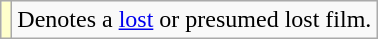<table class="wikitable">
<tr>
<td style="background:#ffc;"></td>
<td>Denotes a <a href='#'>lost</a> or presumed lost film.</td>
</tr>
</table>
